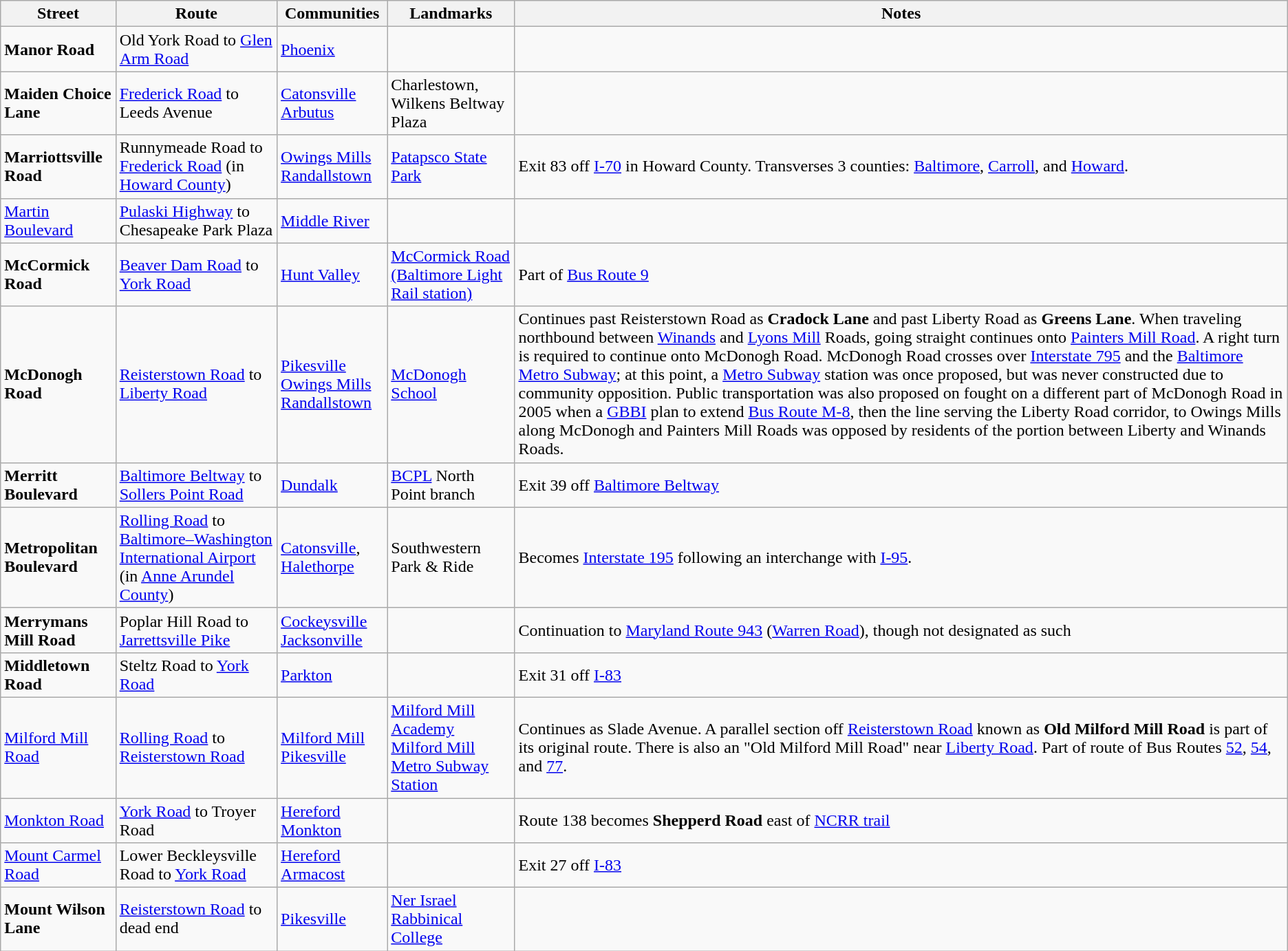<table class="wikitable">
<tr>
<th>Street</th>
<th>Route</th>
<th>Communities</th>
<th>Landmarks</th>
<th>Notes</th>
</tr>
<tr>
<td><strong>Manor Road</strong></td>
<td>Old York Road to <a href='#'>Glen Arm Road</a></td>
<td><a href='#'>Phoenix</a></td>
<td></td>
<td></td>
</tr>
<tr>
<td><strong>Maiden Choice Lane</strong></td>
<td><a href='#'>Frederick Road</a> to Leeds Avenue</td>
<td><a href='#'>Catonsville</a><br><a href='#'>Arbutus</a></td>
<td>Charlestown, Wilkens Beltway Plaza</td>
<td></td>
</tr>
<tr>
<td><strong>Marriottsville Road</strong></td>
<td>Runnymeade Road to <a href='#'>Frederick Road</a> (in <a href='#'>Howard County</a>)</td>
<td><a href='#'>Owings Mills</a><br><a href='#'>Randallstown</a></td>
<td><a href='#'>Patapsco State Park</a></td>
<td>Exit 83 off <a href='#'>I-70</a> in Howard County. Transverses 3 counties: <a href='#'>Baltimore</a>, <a href='#'>Carroll</a>, and <a href='#'>Howard</a>.</td>
</tr>
<tr>
<td><a href='#'>Martin Boulevard</a></td>
<td><a href='#'>Pulaski Highway</a> to Chesapeake Park Plaza</td>
<td><a href='#'>Middle River</a></td>
<td></td>
<td></td>
</tr>
<tr>
<td><strong>McCormick Road</strong></td>
<td><a href='#'>Beaver Dam Road</a> to <a href='#'>York Road</a></td>
<td><a href='#'>Hunt Valley</a></td>
<td><a href='#'>McCormick Road (Baltimore Light Rail station)</a></td>
<td>Part of <a href='#'>Bus Route 9</a></td>
</tr>
<tr>
<td><strong>McDonogh Road</strong></td>
<td><a href='#'>Reisterstown Road</a> to <a href='#'>Liberty Road</a></td>
<td><a href='#'>Pikesville</a><br><a href='#'>Owings Mills</a><br><a href='#'>Randallstown</a></td>
<td><a href='#'>McDonogh School</a></td>
<td>Continues past Reisterstown Road as <strong>Cradock Lane</strong> and past Liberty Road as <strong>Greens Lane</strong>. When traveling northbound between <a href='#'>Winands</a> and <a href='#'>Lyons Mill</a> Roads, going straight continues onto <a href='#'>Painters Mill Road</a>. A right turn is required to continue onto McDonogh Road. McDonogh Road crosses over <a href='#'>Interstate 795</a> and the <a href='#'>Baltimore Metro Subway</a>; at this point, a <a href='#'>Metro Subway</a> station was once proposed, but was never constructed due to community opposition. Public transportation was also proposed on fought on a different part of McDonogh Road in 2005 when a <a href='#'>GBBI</a> plan to extend <a href='#'>Bus Route M-8</a>, then the line serving the Liberty Road corridor, to Owings Mills along McDonogh and Painters Mill Roads was opposed by residents of the portion between Liberty and Winands Roads.</td>
</tr>
<tr>
<td><strong>Merritt Boulevard</strong></td>
<td><a href='#'>Baltimore Beltway</a> to <a href='#'>Sollers Point Road</a></td>
<td><a href='#'>Dundalk</a></td>
<td><a href='#'>BCPL</a> North Point branch</td>
<td>Exit 39 off <a href='#'>Baltimore Beltway</a></td>
</tr>
<tr>
<td><strong>Metropolitan Boulevard</strong></td>
<td><a href='#'>Rolling Road</a> to <a href='#'>Baltimore–Washington International Airport</a> (in <a href='#'>Anne Arundel County</a>)</td>
<td><a href='#'>Catonsville</a>, <a href='#'>Halethorpe</a></td>
<td>Southwestern Park & Ride</td>
<td>Becomes <a href='#'>Interstate 195</a> following an interchange with <a href='#'>I-95</a>.</td>
</tr>
<tr>
<td><strong>Merrymans Mill Road</strong></td>
<td>Poplar Hill Road to <a href='#'>Jarrettsville Pike</a></td>
<td><a href='#'>Cockeysville</a><br><a href='#'>Jacksonville</a></td>
<td></td>
<td>Continuation to <a href='#'>Maryland Route 943</a> (<a href='#'>Warren Road</a>), though not designated as such</td>
</tr>
<tr>
<td><strong>Middletown Road</strong></td>
<td>Steltz Road to <a href='#'>York Road</a></td>
<td><a href='#'>Parkton</a></td>
<td></td>
<td>Exit 31 off <a href='#'>I-83</a></td>
</tr>
<tr>
<td><a href='#'>Milford Mill Road</a></td>
<td><a href='#'>Rolling Road</a> to <a href='#'>Reisterstown Road</a></td>
<td><a href='#'>Milford Mill</a><br><a href='#'>Pikesville</a></td>
<td><a href='#'>Milford Mill Academy</a><br><a href='#'>Milford Mill Metro Subway Station</a></td>
<td>Continues as Slade Avenue. A parallel section off <a href='#'>Reisterstown Road</a> known as <strong>Old Milford Mill Road</strong> is part of its original route. There is also an "Old Milford Mill Road" near <a href='#'>Liberty Road</a>. Part of route of Bus Routes <a href='#'>52</a>, <a href='#'>54</a>, and <a href='#'>77</a>.</td>
</tr>
<tr>
<td><a href='#'>Monkton Road</a></td>
<td><a href='#'>York Road</a> to Troyer Road</td>
<td><a href='#'>Hereford</a><br><a href='#'>Monkton</a></td>
<td></td>
<td>Route 138 becomes <strong>Shepperd Road</strong> east of <a href='#'>NCRR trail</a></td>
</tr>
<tr>
<td><a href='#'>Mount Carmel Road</a></td>
<td>Lower Beckleysville Road to <a href='#'>York Road</a></td>
<td><a href='#'>Hereford</a><br><a href='#'>Armacost</a></td>
<td></td>
<td>Exit 27 off <a href='#'>I-83</a></td>
</tr>
<tr>
<td><strong>Mount Wilson Lane</strong></td>
<td><a href='#'>Reisterstown Road</a> to dead end</td>
<td><a href='#'>Pikesville</a></td>
<td><a href='#'>Ner Israel Rabbinical College</a></td>
<td></td>
</tr>
</table>
